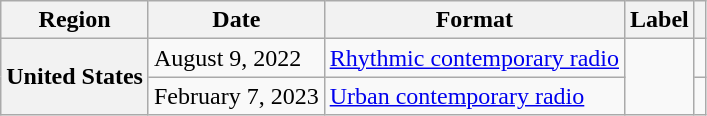<table class="wikitable plainrowheaders">
<tr>
<th scope="col">Region</th>
<th scope="col">Date</th>
<th scope="col">Format</th>
<th scope="col">Label</th>
<th scope="col" class="unsortable"></th>
</tr>
<tr>
<th scope="row" rowspan="2">United States</th>
<td>August 9, 2022</td>
<td><a href='#'>Rhythmic contemporary radio</a></td>
<td rowspan="2"></td>
<td align="center"></td>
</tr>
<tr>
<td>February 7, 2023</td>
<td><a href='#'>Urban contemporary radio</a></td>
<td align="center"></td>
</tr>
</table>
